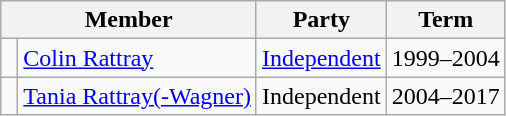<table class="wikitable">
<tr>
<th colspan="2">Member</th>
<th>Party</th>
<th>Term</th>
</tr>
<tr>
<td> </td>
<td><a href='#'>Colin Rattray</a></td>
<td><a href='#'>Independent</a></td>
<td>1999–2004</td>
</tr>
<tr>
<td> </td>
<td><a href='#'>Tania Rattray(-Wagner)</a></td>
<td>Independent</td>
<td>2004–2017</td>
</tr>
</table>
